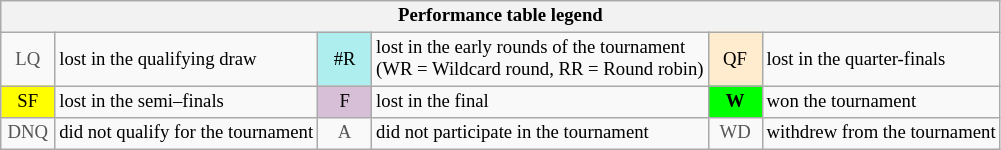<table class="wikitable" style="font-size:78%;">
<tr>
<th colspan="6">Performance table legend</th>
</tr>
<tr>
<td align="center" style="color:#555555;" width="30">LQ</td>
<td>lost in the qualifying draw</td>
<td align="center" style="background:#afeeee;">#R</td>
<td>lost in the early rounds of the tournament<br>(WR = Wildcard round, RR = Round robin)</td>
<td align="center" style="background:#ffebcd;">QF</td>
<td>lost in the quarter-finals</td>
</tr>
<tr>
<td align="center" style="background:yellow;">SF</td>
<td>lost in the semi–finals</td>
<td align="center" style="background:#D8BFD8;">F</td>
<td>lost in the final</td>
<td align="center" style="background:#00ff00;"><strong>W</strong></td>
<td>won the tournament</td>
</tr>
<tr>
<td align="center" style="color:#555555;" width="30">DNQ</td>
<td>did not qualify for the tournament</td>
<td align="center" style="color:#555555;" width="30">A</td>
<td>did not participate in the tournament</td>
<td align="center" style="color:#555555;" width="30">WD</td>
<td>withdrew from the tournament</td>
</tr>
</table>
